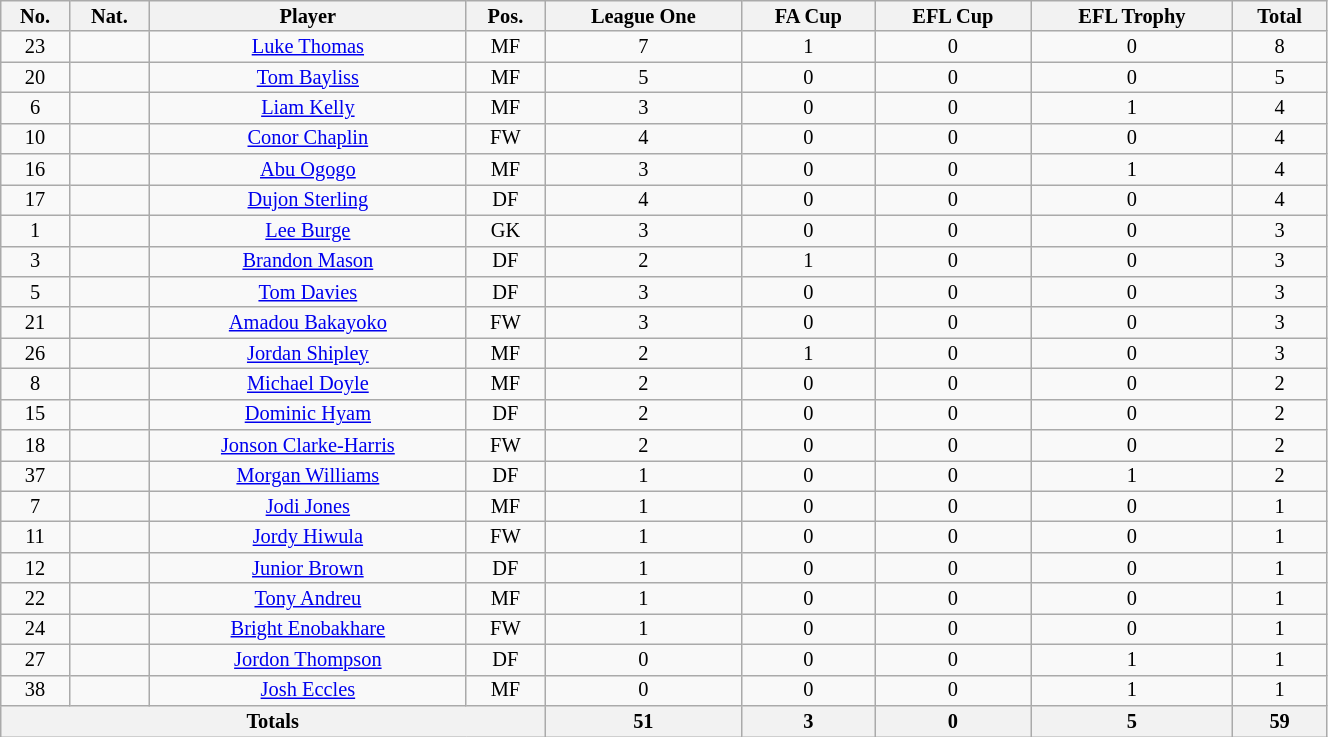<table class="wikitable sortable alternance" style="font-size:85%; text-align:center; line-height:14px; width:70%;">
<tr>
<th>No.</th>
<th>Nat.</th>
<th>Player</th>
<th>Pos.</th>
<th>League One</th>
<th>FA Cup</th>
<th>EFL Cup</th>
<th>EFL Trophy</th>
<th>Total</th>
</tr>
<tr>
<td>23</td>
<td></td>
<td><a href='#'>Luke Thomas</a></td>
<td>MF</td>
<td>7</td>
<td>1</td>
<td>0</td>
<td>0</td>
<td>8</td>
</tr>
<tr>
<td>20</td>
<td></td>
<td><a href='#'>Tom Bayliss</a></td>
<td>MF</td>
<td>5</td>
<td>0</td>
<td>0</td>
<td>0</td>
<td>5</td>
</tr>
<tr>
<td>6</td>
<td></td>
<td><a href='#'>Liam Kelly</a></td>
<td>MF</td>
<td>3</td>
<td>0</td>
<td>0</td>
<td>1</td>
<td>4</td>
</tr>
<tr>
<td>10</td>
<td></td>
<td><a href='#'>Conor Chaplin</a></td>
<td>FW</td>
<td>4</td>
<td>0</td>
<td>0</td>
<td>0</td>
<td>4</td>
</tr>
<tr>
<td>16</td>
<td></td>
<td><a href='#'>Abu Ogogo</a></td>
<td>MF</td>
<td>3</td>
<td>0</td>
<td>0</td>
<td>1</td>
<td>4</td>
</tr>
<tr>
<td>17</td>
<td></td>
<td><a href='#'>Dujon Sterling</a></td>
<td>DF</td>
<td>4</td>
<td>0</td>
<td>0</td>
<td>0</td>
<td>4</td>
</tr>
<tr>
<td>1</td>
<td></td>
<td><a href='#'>Lee Burge</a></td>
<td>GK</td>
<td>3</td>
<td>0</td>
<td>0</td>
<td>0</td>
<td>3</td>
</tr>
<tr>
<td>3</td>
<td></td>
<td><a href='#'>Brandon Mason</a></td>
<td>DF</td>
<td>2</td>
<td>1</td>
<td>0</td>
<td>0</td>
<td>3</td>
</tr>
<tr>
<td>5</td>
<td></td>
<td><a href='#'>Tom Davies</a></td>
<td>DF</td>
<td>3</td>
<td>0</td>
<td>0</td>
<td>0</td>
<td>3</td>
</tr>
<tr>
<td>21</td>
<td></td>
<td><a href='#'>Amadou Bakayoko</a></td>
<td>FW</td>
<td>3</td>
<td>0</td>
<td>0</td>
<td>0</td>
<td>3</td>
</tr>
<tr>
<td>26</td>
<td></td>
<td><a href='#'>Jordan Shipley</a></td>
<td>MF</td>
<td>2</td>
<td>1</td>
<td>0</td>
<td>0</td>
<td>3</td>
</tr>
<tr>
<td>8</td>
<td></td>
<td><a href='#'>Michael Doyle</a></td>
<td>MF</td>
<td>2</td>
<td>0</td>
<td>0</td>
<td>0</td>
<td>2</td>
</tr>
<tr>
<td>15</td>
<td></td>
<td><a href='#'>Dominic Hyam</a></td>
<td>DF</td>
<td>2</td>
<td>0</td>
<td>0</td>
<td>0</td>
<td>2</td>
</tr>
<tr>
<td>18</td>
<td></td>
<td><a href='#'>Jonson Clarke-Harris</a></td>
<td>FW</td>
<td>2</td>
<td>0</td>
<td>0</td>
<td>0</td>
<td>2</td>
</tr>
<tr>
<td>37</td>
<td></td>
<td><a href='#'>Morgan Williams</a></td>
<td>DF</td>
<td>1</td>
<td>0</td>
<td>0</td>
<td>1</td>
<td>2</td>
</tr>
<tr>
<td>7</td>
<td></td>
<td><a href='#'>Jodi Jones</a></td>
<td>MF</td>
<td>1</td>
<td>0</td>
<td>0</td>
<td>0</td>
<td>1</td>
</tr>
<tr>
<td>11</td>
<td></td>
<td><a href='#'>Jordy Hiwula</a></td>
<td>FW</td>
<td>1</td>
<td>0</td>
<td>0</td>
<td>0</td>
<td>1</td>
</tr>
<tr>
<td>12</td>
<td></td>
<td><a href='#'>Junior Brown</a></td>
<td>DF</td>
<td>1</td>
<td>0</td>
<td>0</td>
<td>0</td>
<td>1</td>
</tr>
<tr>
<td>22</td>
<td></td>
<td><a href='#'>Tony Andreu</a></td>
<td>MF</td>
<td>1</td>
<td>0</td>
<td>0</td>
<td>0</td>
<td>1</td>
</tr>
<tr>
<td>24</td>
<td></td>
<td><a href='#'>Bright Enobakhare</a></td>
<td>FW</td>
<td>1</td>
<td>0</td>
<td>0</td>
<td>0</td>
<td>1</td>
</tr>
<tr>
<td>27</td>
<td></td>
<td><a href='#'>Jordon Thompson</a></td>
<td>DF</td>
<td>0</td>
<td>0</td>
<td>0</td>
<td>1</td>
<td>1</td>
</tr>
<tr>
<td>38</td>
<td></td>
<td><a href='#'>Josh Eccles</a></td>
<td>MF</td>
<td>0</td>
<td>0</td>
<td>0</td>
<td>1</td>
<td>1</td>
</tr>
<tr class="sortbottom">
<th colspan="4">Totals</th>
<th>51</th>
<th>3</th>
<th>0</th>
<th>5</th>
<th>59</th>
</tr>
</table>
